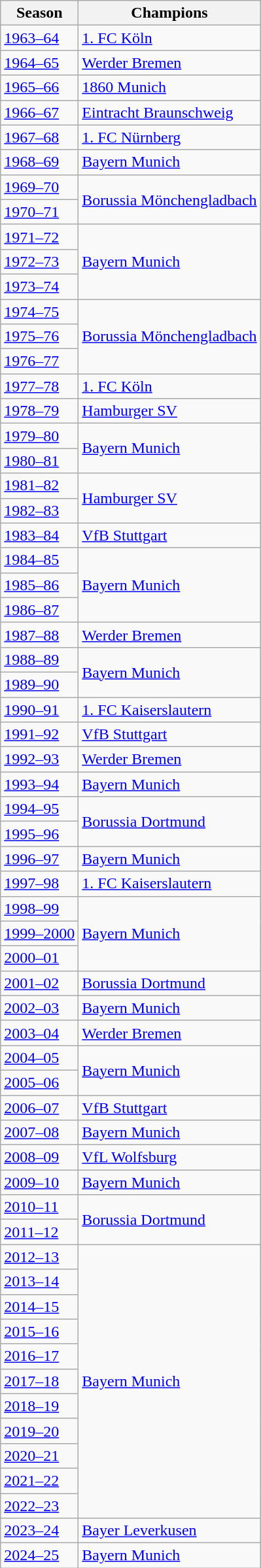<table class="wikitable">
<tr>
<th>Season</th>
<th>Champions</th>
</tr>
<tr>
<td><a href='#'>1963–64</a></td>
<td><a href='#'>1. FC Köln</a></td>
</tr>
<tr>
<td><a href='#'>1964–65</a></td>
<td><a href='#'>Werder Bremen</a></td>
</tr>
<tr>
<td><a href='#'>1965–66</a></td>
<td><a href='#'>1860 Munich</a></td>
</tr>
<tr>
<td><a href='#'>1966–67</a></td>
<td><a href='#'>Eintracht Braunschweig</a></td>
</tr>
<tr>
<td><a href='#'>1967–68</a></td>
<td><a href='#'>1. FC Nürnberg</a></td>
</tr>
<tr>
<td><a href='#'>1968–69</a></td>
<td><a href='#'>Bayern Munich</a></td>
</tr>
<tr>
<td><a href='#'>1969–70</a></td>
<td rowspan="2"><a href='#'>Borussia Mönchengladbach</a></td>
</tr>
<tr>
<td><a href='#'>1970–71</a></td>
</tr>
<tr>
<td><a href='#'>1971–72</a></td>
<td rowspan="3"><a href='#'>Bayern Munich</a></td>
</tr>
<tr>
<td><a href='#'>1972–73</a></td>
</tr>
<tr>
<td><a href='#'>1973–74</a></td>
</tr>
<tr>
<td><a href='#'>1974–75</a></td>
<td rowspan="3"><a href='#'>Borussia Mönchengladbach</a></td>
</tr>
<tr>
<td><a href='#'>1975–76</a></td>
</tr>
<tr>
<td><a href='#'>1976–77</a></td>
</tr>
<tr>
<td><a href='#'>1977–78</a></td>
<td><a href='#'>1. FC Köln</a></td>
</tr>
<tr>
<td><a href='#'>1978–79</a></td>
<td><a href='#'>Hamburger SV</a></td>
</tr>
<tr>
<td><a href='#'>1979–80</a></td>
<td rowspan="2"><a href='#'>Bayern Munich</a></td>
</tr>
<tr>
<td><a href='#'>1980–81</a></td>
</tr>
<tr>
<td><a href='#'>1981–82</a></td>
<td rowspan="2"><a href='#'>Hamburger SV</a></td>
</tr>
<tr>
<td><a href='#'>1982–83</a></td>
</tr>
<tr>
<td><a href='#'>1983–84</a></td>
<td><a href='#'>VfB Stuttgart</a></td>
</tr>
<tr>
<td><a href='#'>1984–85</a></td>
<td rowspan="3"><a href='#'>Bayern Munich</a></td>
</tr>
<tr>
<td><a href='#'>1985–86</a></td>
</tr>
<tr>
<td><a href='#'>1986–87</a></td>
</tr>
<tr>
<td><a href='#'>1987–88</a></td>
<td><a href='#'>Werder Bremen</a></td>
</tr>
<tr>
<td><a href='#'>1988–89</a></td>
<td rowspan="2"><a href='#'>Bayern Munich</a></td>
</tr>
<tr>
<td><a href='#'>1989–90</a></td>
</tr>
<tr>
<td><a href='#'>1990–91</a></td>
<td><a href='#'>1. FC Kaiserslautern</a></td>
</tr>
<tr>
<td><a href='#'>1991–92</a></td>
<td><a href='#'>VfB Stuttgart</a></td>
</tr>
<tr>
<td><a href='#'>1992–93</a></td>
<td><a href='#'>Werder Bremen</a></td>
</tr>
<tr>
<td><a href='#'>1993–94</a></td>
<td><a href='#'>Bayern Munich</a></td>
</tr>
<tr>
<td><a href='#'>1994–95</a></td>
<td rowspan="2"><a href='#'>Borussia Dortmund</a></td>
</tr>
<tr>
<td><a href='#'>1995–96</a></td>
</tr>
<tr>
<td><a href='#'>1996–97</a></td>
<td><a href='#'>Bayern Munich</a></td>
</tr>
<tr>
<td><a href='#'>1997–98</a></td>
<td><a href='#'>1. FC Kaiserslautern</a></td>
</tr>
<tr>
<td><a href='#'>1998–99</a></td>
<td rowspan="3"><a href='#'>Bayern Munich</a></td>
</tr>
<tr>
<td><a href='#'>1999–2000</a></td>
</tr>
<tr>
<td><a href='#'>2000–01</a></td>
</tr>
<tr>
<td><a href='#'>2001–02</a></td>
<td><a href='#'>Borussia Dortmund</a></td>
</tr>
<tr>
<td><a href='#'>2002–03</a></td>
<td><a href='#'>Bayern Munich</a></td>
</tr>
<tr>
<td><a href='#'>2003–04</a></td>
<td><a href='#'>Werder Bremen</a></td>
</tr>
<tr>
<td><a href='#'>2004–05</a></td>
<td rowspan="2"><a href='#'>Bayern Munich</a></td>
</tr>
<tr>
<td><a href='#'>2005–06</a></td>
</tr>
<tr>
<td><a href='#'>2006–07</a></td>
<td><a href='#'>VfB Stuttgart</a></td>
</tr>
<tr>
<td><a href='#'>2007–08</a></td>
<td><a href='#'>Bayern Munich</a></td>
</tr>
<tr>
<td><a href='#'>2008–09</a></td>
<td><a href='#'>VfL Wolfsburg</a></td>
</tr>
<tr>
<td><a href='#'>2009–10</a></td>
<td><a href='#'>Bayern Munich</a></td>
</tr>
<tr>
<td><a href='#'>2010–11</a></td>
<td rowspan="2"><a href='#'>Borussia Dortmund</a></td>
</tr>
<tr>
<td><a href='#'>2011–12</a></td>
</tr>
<tr>
<td><a href='#'>2012–13</a></td>
<td rowspan="11"><a href='#'>Bayern Munich</a></td>
</tr>
<tr>
<td><a href='#'>2013–14</a></td>
</tr>
<tr>
<td><a href='#'>2014–15</a></td>
</tr>
<tr>
<td><a href='#'>2015–16</a></td>
</tr>
<tr>
<td><a href='#'>2016–17</a></td>
</tr>
<tr>
<td><a href='#'>2017–18</a></td>
</tr>
<tr>
<td><a href='#'>2018–19</a></td>
</tr>
<tr>
<td><a href='#'>2019–20</a></td>
</tr>
<tr>
<td><a href='#'>2020–21</a></td>
</tr>
<tr>
<td><a href='#'>2021–22</a></td>
</tr>
<tr>
<td><a href='#'>2022–23</a></td>
</tr>
<tr>
<td><a href='#'>2023–24</a></td>
<td><a href='#'>Bayer Leverkusen</a></td>
</tr>
<tr>
<td><a href='#'>2024–25</a></td>
<td><a href='#'>Bayern Munich</a></td>
</tr>
</table>
